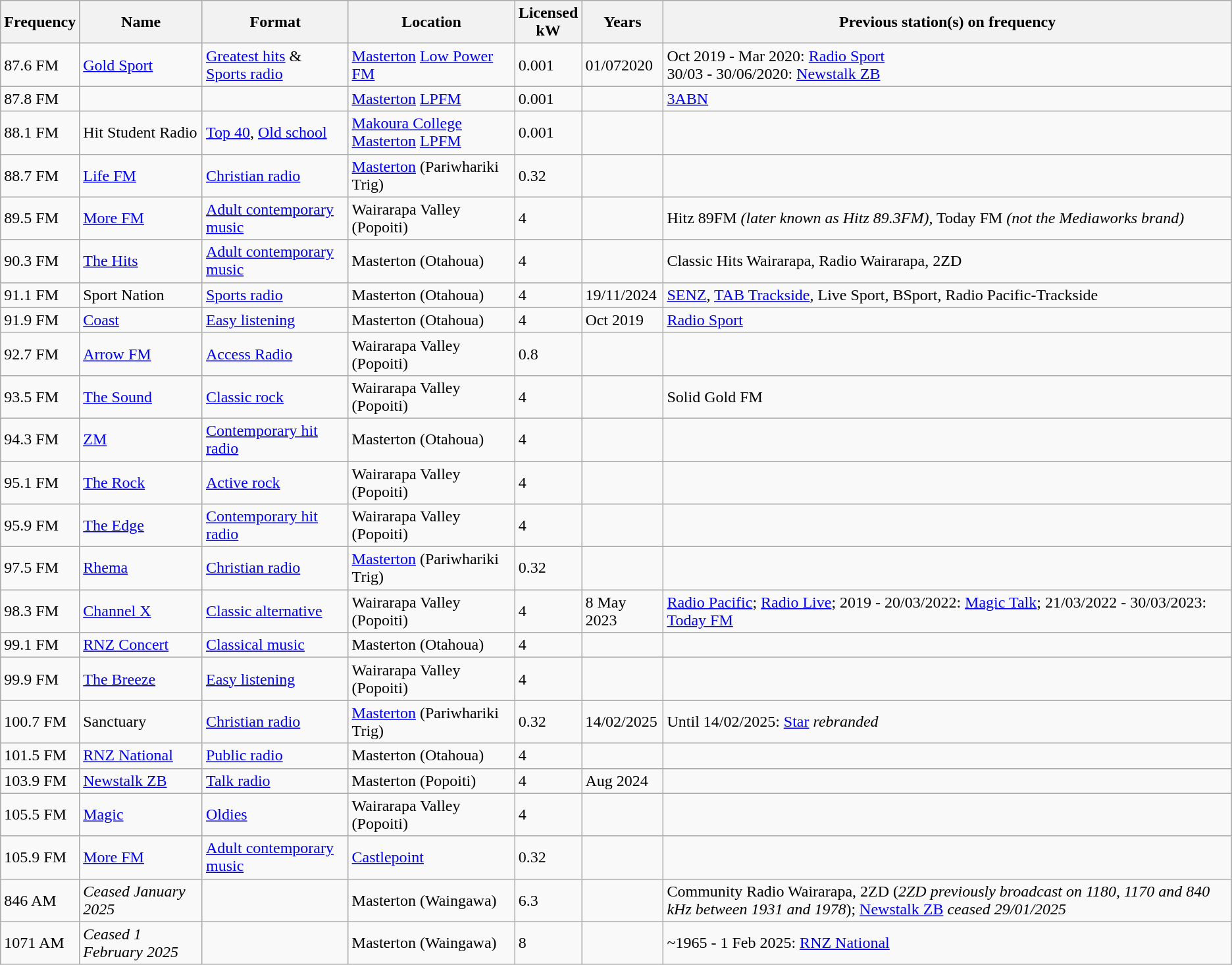<table class="wikitable sortable defaultleft col5right">
<tr>
<th>Frequency</th>
<th>Name</th>
<th>Format</th>
<th>Location</th>
<th>Licensed<br>kW</th>
<th>Years</th>
<th>Previous station(s) on frequency</th>
</tr>
<tr>
<td>87.6 FM</td>
<td><a href='#'>Gold Sport</a></td>
<td><a href='#'>Greatest hits</a> & <a href='#'>Sports radio</a></td>
<td><a href='#'>Masterton</a> <a href='#'>Low Power FM</a></td>
<td>0.001</td>
<td>01/072020</td>
<td>Oct 2019 - Mar 2020: <a href='#'>Radio Sport</a> <br> 30/03 - 30/06/2020: <a href='#'>Newstalk ZB</a></td>
</tr>
<tr>
<td>87.8 FM</td>
<td></td>
<td></td>
<td><a href='#'>Masterton</a> <a href='#'>LPFM</a></td>
<td>0.001</td>
<td></td>
<td><a href='#'>3ABN</a></td>
</tr>
<tr>
<td>88.1 FM</td>
<td>Hit Student Radio</td>
<td><a href='#'>Top 40</a>, <a href='#'>Old school</a></td>
<td><a href='#'>Makoura College</a> <a href='#'>Masterton</a> <a href='#'>LPFM</a></td>
<td>0.001</td>
<td></td>
<td></td>
</tr>
<tr>
<td>88.7 FM</td>
<td><a href='#'>Life FM</a></td>
<td><a href='#'>Christian radio</a></td>
<td><a href='#'>Masterton</a> (Pariwhariki Trig)</td>
<td>0.32</td>
<td></td>
<td></td>
</tr>
<tr>
<td>89.5 FM</td>
<td><a href='#'>More FM</a></td>
<td><a href='#'>Adult contemporary music</a></td>
<td>Wairarapa Valley (Popoiti)</td>
<td>4</td>
<td></td>
<td>Hitz 89FM <em>(later known as Hitz 89.3FM)</em>, Today FM <em>(not the Mediaworks brand)</em></td>
</tr>
<tr>
<td>90.3 FM</td>
<td><a href='#'>The Hits</a></td>
<td><a href='#'>Adult contemporary music</a></td>
<td>Masterton (Otahoua)</td>
<td>4</td>
<td></td>
<td>Classic Hits Wairarapa, Radio Wairarapa, 2ZD</td>
</tr>
<tr>
<td>91.1 FM</td>
<td>Sport Nation</td>
<td><a href='#'>Sports radio</a></td>
<td>Masterton (Otahoua)</td>
<td>4</td>
<td>19/11/2024</td>
<td><a href='#'>SENZ</a>, <a href='#'>TAB Trackside</a>, Live Sport, BSport, Radio Pacific-Trackside</td>
</tr>
<tr>
<td>91.9 FM</td>
<td><a href='#'>Coast</a></td>
<td><a href='#'>Easy listening</a></td>
<td>Masterton (Otahoua)</td>
<td>4</td>
<td>Oct 2019</td>
<td><a href='#'>Radio Sport</a></td>
</tr>
<tr>
<td>92.7 FM</td>
<td><a href='#'>Arrow FM</a></td>
<td><a href='#'>Access Radio</a></td>
<td>Wairarapa Valley (Popoiti)</td>
<td>0.8</td>
<td></td>
<td></td>
</tr>
<tr>
<td>93.5 FM</td>
<td><a href='#'>The Sound</a></td>
<td><a href='#'>Classic rock</a></td>
<td>Wairarapa Valley (Popoiti)</td>
<td>4</td>
<td></td>
<td>Solid Gold FM</td>
</tr>
<tr>
<td>94.3 FM</td>
<td><a href='#'>ZM</a></td>
<td><a href='#'>Contemporary hit radio</a></td>
<td>Masterton (Otahoua)</td>
<td>4</td>
<td></td>
<td></td>
</tr>
<tr>
<td>95.1 FM</td>
<td><a href='#'>The Rock</a></td>
<td><a href='#'>Active rock</a></td>
<td>Wairarapa Valley (Popoiti)</td>
<td>4</td>
<td></td>
<td></td>
</tr>
<tr>
<td>95.9 FM</td>
<td><a href='#'>The Edge</a></td>
<td><a href='#'>Contemporary hit radio</a></td>
<td>Wairarapa Valley (Popoiti)</td>
<td>4</td>
<td></td>
<td></td>
</tr>
<tr>
<td>97.5 FM</td>
<td><a href='#'>Rhema</a></td>
<td><a href='#'>Christian radio</a></td>
<td><a href='#'>Masterton</a> (Pariwhariki Trig)</td>
<td>0.32</td>
<td></td>
<td></td>
</tr>
<tr>
<td>98.3 FM</td>
<td><a href='#'>Channel X</a></td>
<td><a href='#'>Classic alternative</a></td>
<td>Wairarapa Valley (Popoiti)</td>
<td>4</td>
<td>8 May 2023</td>
<td><a href='#'>Radio Pacific</a>; <a href='#'>Radio Live</a>; 2019 - 20/03/2022: <a href='#'>Magic Talk</a>; 21/03/2022 - 30/03/2023: <a href='#'>Today FM</a></td>
</tr>
<tr>
<td>99.1 FM</td>
<td><a href='#'>RNZ Concert</a></td>
<td><a href='#'>Classical music</a></td>
<td>Masterton (Otahoua)</td>
<td>4</td>
<td></td>
<td></td>
</tr>
<tr>
<td>99.9 FM</td>
<td><a href='#'>The Breeze</a></td>
<td><a href='#'>Easy listening</a></td>
<td>Wairarapa Valley (Popoiti)</td>
<td>4</td>
<td></td>
<td></td>
</tr>
<tr>
<td>100.7 FM</td>
<td>Sanctuary</td>
<td><a href='#'>Christian radio</a></td>
<td><a href='#'>Masterton</a> (Pariwhariki Trig)</td>
<td>0.32</td>
<td>14/02/2025</td>
<td>Until 14/02/2025: <a href='#'>Star</a> <em>rebranded</em></td>
</tr>
<tr>
<td>101.5 FM</td>
<td><a href='#'>RNZ National</a></td>
<td><a href='#'>Public radio</a></td>
<td>Masterton (Otahoua)</td>
<td>4</td>
<td></td>
<td></td>
</tr>
<tr>
<td>103.9 FM</td>
<td><a href='#'>Newstalk ZB</a></td>
<td><a href='#'>Talk radio</a></td>
<td>Masterton (Popoiti)</td>
<td>4</td>
<td>Aug 2024</td>
<td></td>
</tr>
<tr>
<td>105.5 FM</td>
<td><a href='#'>Magic</a></td>
<td><a href='#'>Oldies</a></td>
<td>Wairarapa Valley (Popoiti)</td>
<td>4</td>
<td></td>
<td></td>
</tr>
<tr>
<td>105.9 FM</td>
<td><a href='#'>More FM</a></td>
<td><a href='#'>Adult contemporary music</a></td>
<td><a href='#'>Castlepoint</a></td>
<td>0.32</td>
<td></td>
<td></td>
</tr>
<tr>
<td>846 AM</td>
<td><em>Ceased January 2025</em></td>
<td></td>
<td>Masterton (Waingawa)</td>
<td>6.3</td>
<td></td>
<td>Community Radio Wairarapa, 2ZD (<em>2ZD previously broadcast on 1180, 1170 and 840 kHz between 1931 and 1978</em>); <a href='#'>Newstalk ZB</a> <em>ceased 29/01/2025</em></td>
</tr>
<tr>
<td>1071 AM</td>
<td><em>Ceased 1 February 2025</em></td>
<td></td>
<td>Masterton (Waingawa)</td>
<td>8</td>
<td></td>
<td>~1965 - 1 Feb 2025: <a href='#'>RNZ National</a></td>
</tr>
</table>
